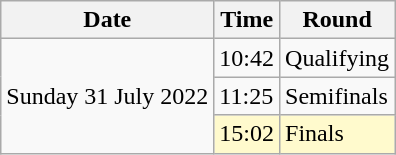<table class="wikitable">
<tr>
<th>Date</th>
<th>Time</th>
<th>Round</th>
</tr>
<tr>
<td rowspan=3>Sunday 31 July 2022</td>
<td>10:42</td>
<td>Qualifying</td>
</tr>
<tr>
<td>11:25</td>
<td>Semifinals</td>
</tr>
<tr>
<td style=background:lemonchiffon>15:02</td>
<td style=background:lemonchiffon>Finals</td>
</tr>
</table>
